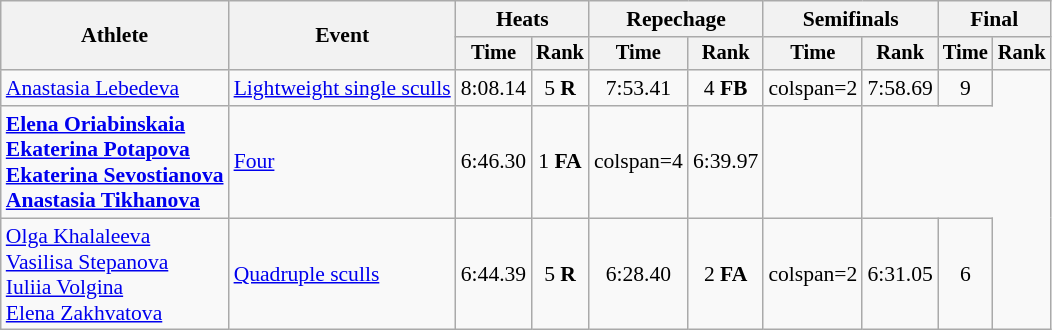<table class="wikitable" style="font-size:90%">
<tr>
<th rowspan="2">Athlete</th>
<th rowspan="2">Event</th>
<th colspan="2">Heats</th>
<th colspan="2">Repechage</th>
<th colspan="2">Semifinals</th>
<th colspan="2">Final</th>
</tr>
<tr style="font-size:95%">
<th>Time</th>
<th>Rank</th>
<th>Time</th>
<th>Rank</th>
<th>Time</th>
<th>Rank</th>
<th>Time</th>
<th>Rank</th>
</tr>
<tr align=center>
<td align=left><a href='#'>Anastasia Lebedeva</a></td>
<td align=left><a href='#'>Lightweight single sculls</a></td>
<td>8:08.14</td>
<td>5 <strong>R</strong></td>
<td>7:53.41</td>
<td>4 <strong>FB</strong></td>
<td>colspan=2 </td>
<td>7:58.69</td>
<td>9</td>
</tr>
<tr align=center>
<td align=left><strong><a href='#'>Elena Oriabinskaia</a><br><a href='#'>Ekaterina Potapova</a><br><a href='#'>Ekaterina Sevostianova</a><br><a href='#'>Anastasia Tikhanova</a></strong></td>
<td align=left><a href='#'>Four</a></td>
<td>6:46.30</td>
<td>1 <strong>FA</strong></td>
<td>colspan=4 </td>
<td>6:39.97</td>
<td></td>
</tr>
<tr align=center>
<td align=left><a href='#'>Olga Khalaleeva</a><br><a href='#'>Vasilisa Stepanova</a><br><a href='#'>Iuliia Volgina</a><br><a href='#'>Elena Zakhvatova</a></td>
<td align=left><a href='#'>Quadruple sculls</a></td>
<td>6:44.39</td>
<td>5 <strong>R</strong></td>
<td>6:28.40</td>
<td>2 <strong>FA</strong></td>
<td>colspan=2 </td>
<td>6:31.05</td>
<td>6</td>
</tr>
</table>
